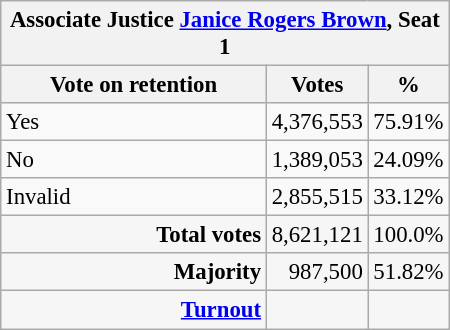<table class="wikitable" style="font-size: 95%; clear:both">
<tr>
<th colspan=7>Associate Justice <a href='#'>Janice Rogers Brown</a>, Seat 1</th>
</tr>
<tr>
<th style="width: 170px">Vote on retention</th>
<th style="width: 50px">Votes</th>
<th style="width: 40px">%</th>
</tr>
<tr>
<td>Yes</td>
<td align="right">4,376,553</td>
<td align="right">75.91%</td>
</tr>
<tr>
<td>No</td>
<td align="right">1,389,053</td>
<td align="right">24.09%</td>
</tr>
<tr>
<td>Invalid</td>
<td align="right">2,855,515</td>
<td align="right">33.12%</td>
</tr>
<tr style="background-color:#F6F6F6">
<td colspan="1" align="right"><strong>Total votes</strong></td>
<td align="right">8,621,121</td>
<td align="right">100.0%</td>
</tr>
<tr style="background-color:#F6F6F6">
<td colspan="1" style="text-align: right; margin-right: 0.5em"><strong>Majority</strong></td>
<td style="text-align: right; margin-right: 0.5em">987,500</td>
<td style="text-align: right; margin-right: 0.5em">51.82%</td>
</tr>
<tr style="background-color:#F6F6F6">
<td colspan="1" style="text-align: right; margin-right: 0.5em"><strong><a href='#'>Turnout</a></strong></td>
<td style="text-align: right; margin-right: 0.5em"></td>
<td style="text-align: right; margin-right: 0.5em"></td>
</tr>
</table>
